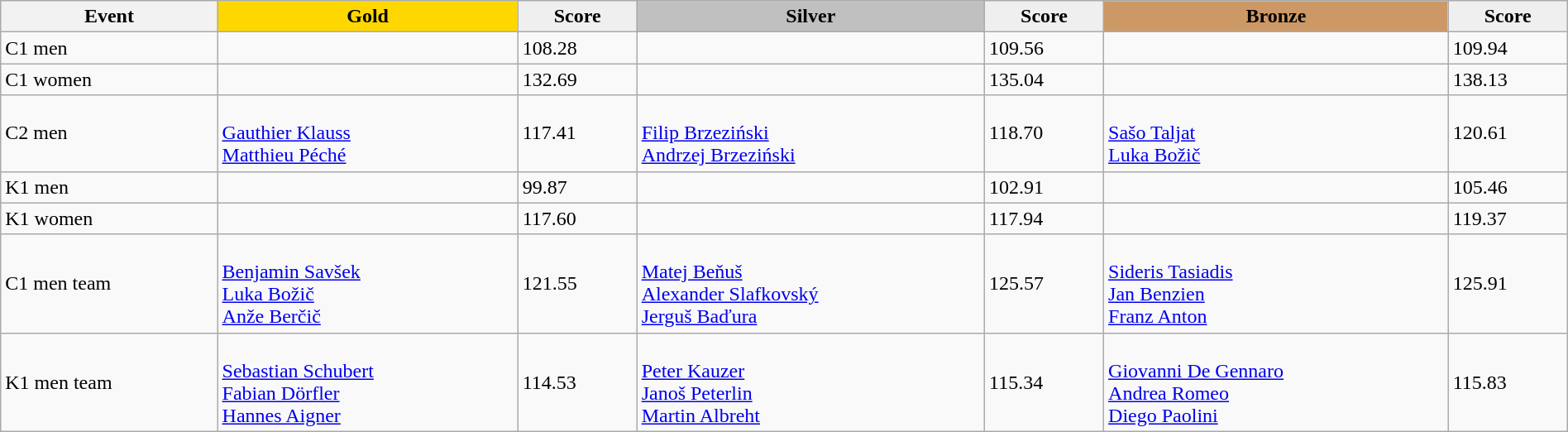<table class="wikitable" width=100%>
<tr>
<th>Event</th>
<td align=center bgcolor="gold"><strong>Gold</strong></td>
<td align=center bgcolor="EFEFEF"><strong>Score</strong></td>
<td align=center bgcolor="silver"><strong>Silver</strong></td>
<td align=center bgcolor="EFEFEF"><strong>Score</strong></td>
<td align=center bgcolor="CC9966"><strong>Bronze</strong></td>
<td align=center bgcolor="EFEFEF"><strong>Score</strong></td>
</tr>
<tr>
<td>C1 men</td>
<td></td>
<td>108.28</td>
<td></td>
<td>109.56</td>
<td></td>
<td>109.94</td>
</tr>
<tr>
<td>C1 women</td>
<td></td>
<td>132.69</td>
<td></td>
<td>135.04</td>
<td></td>
<td>138.13</td>
</tr>
<tr>
<td>C2 men</td>
<td><br><a href='#'>Gauthier Klauss</a><br><a href='#'>Matthieu Péché</a></td>
<td>117.41</td>
<td><br><a href='#'>Filip Brzeziński</a><br><a href='#'>Andrzej Brzeziński</a></td>
<td>118.70</td>
<td><br><a href='#'>Sašo Taljat</a><br><a href='#'>Luka Božič</a></td>
<td>120.61</td>
</tr>
<tr>
<td>K1 men</td>
<td></td>
<td>99.87</td>
<td></td>
<td>102.91</td>
<td></td>
<td>105.46</td>
</tr>
<tr>
<td>K1 women</td>
<td></td>
<td>117.60</td>
<td></td>
<td>117.94</td>
<td></td>
<td>119.37</td>
</tr>
<tr>
<td>C1 men team</td>
<td><br><a href='#'>Benjamin Savšek</a><br><a href='#'>Luka Božič</a><br><a href='#'>Anže Berčič</a></td>
<td>121.55</td>
<td><br><a href='#'>Matej Beňuš</a><br><a href='#'>Alexander Slafkovský</a><br><a href='#'>Jerguš Baďura</a></td>
<td>125.57</td>
<td><br><a href='#'>Sideris Tasiadis</a><br><a href='#'>Jan Benzien</a><br><a href='#'>Franz Anton</a></td>
<td>125.91</td>
</tr>
<tr>
<td>K1 men team</td>
<td><br><a href='#'>Sebastian Schubert</a><br><a href='#'>Fabian Dörfler</a><br><a href='#'>Hannes Aigner</a></td>
<td>114.53</td>
<td><br><a href='#'>Peter Kauzer</a><br><a href='#'>Janoš Peterlin</a><br><a href='#'>Martin Albreht</a></td>
<td>115.34</td>
<td><br><a href='#'>Giovanni De Gennaro</a><br><a href='#'>Andrea Romeo</a><br><a href='#'>Diego Paolini</a></td>
<td>115.83</td>
</tr>
</table>
